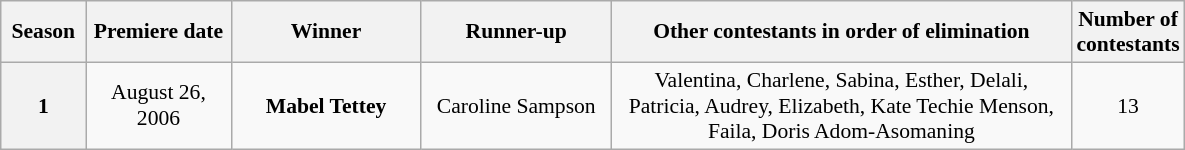<table class="wikitable" style="font-size:90%; text-align: center;">
<tr>
<th width="50">Season</th>
<th width="90">Premiere date</th>
<th width="120">Winner</th>
<th width="120">Runner-up</th>
<th width="300">Other contestants in order of elimination</th>
<th width="30">Number of contestants</th>
</tr>
<tr>
<th><strong>1</strong></th>
<td>August 26, 2006</td>
<td><strong>Mabel Tettey</strong></td>
<td>Caroline Sampson</td>
<td>Valentina, Charlene, Sabina, Esther, Delali, Patricia, Audrey, Elizabeth, Kate Techie Menson, Faila, Doris Adom-Asomaning</td>
<td>13</td>
</tr>
</table>
